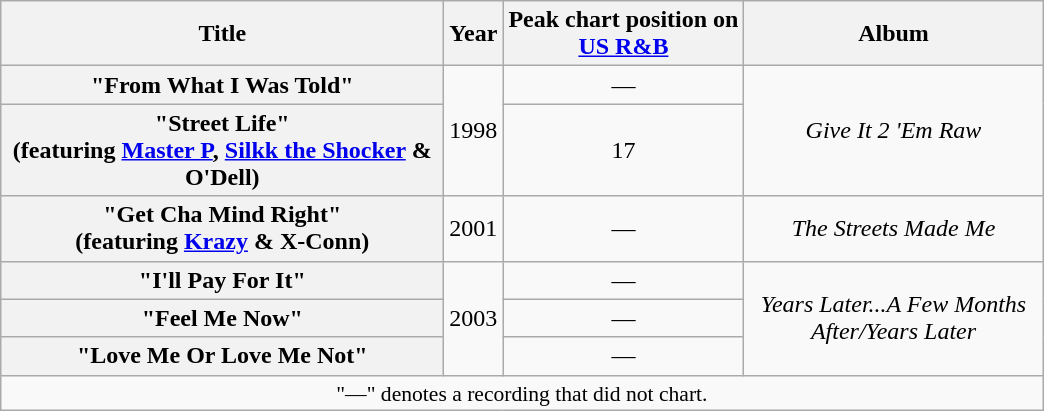<table class="wikitable plainrowheaders" style="text-align:center;" border="1">
<tr>
<th scope="col" rowspan="1" style="width:18em;">Title</th>
<th scope="col" rowspan="1">Year</th>
<th scope="col" colspan="1">Peak chart position on<br><a href='#'>US R&B</a></th>
<th scope="col" rowspan="1" style="width:12em;">Album</th>
</tr>
<tr>
<th scope="row">"From What I Was Told"</th>
<td rowspan="2">1998</td>
<td>—</td>
<td rowspan="2"><em>Give It 2 'Em Raw</em></td>
</tr>
<tr>
<th scope="row">"Street Life"<br><span>(featuring <a href='#'>Master P</a>, <a href='#'>Silkk the Shocker</a> & O'Dell)</span></th>
<td>17</td>
</tr>
<tr>
<th scope="row">"Get Cha Mind Right"<br><span>(featuring <a href='#'>Krazy</a> & X-Conn)</span></th>
<td rowspan="1">2001</td>
<td>—</td>
<td rowspan="1"><em>The Streets Made Me</em></td>
</tr>
<tr>
<th scope="row">"I'll Pay For It"</th>
<td rowspan="3">2003</td>
<td>—</td>
<td rowspan="3"><em>Years Later...A Few Months After/Years Later</em></td>
</tr>
<tr>
<th scope="row">"Feel Me Now"</th>
<td>—</td>
</tr>
<tr>
<th scope="row">"Love Me Or Love Me Not"</th>
<td>—</td>
</tr>
<tr>
<td colspan="6" style="font-size:90%">"—" denotes a recording that did not chart.</td>
</tr>
</table>
